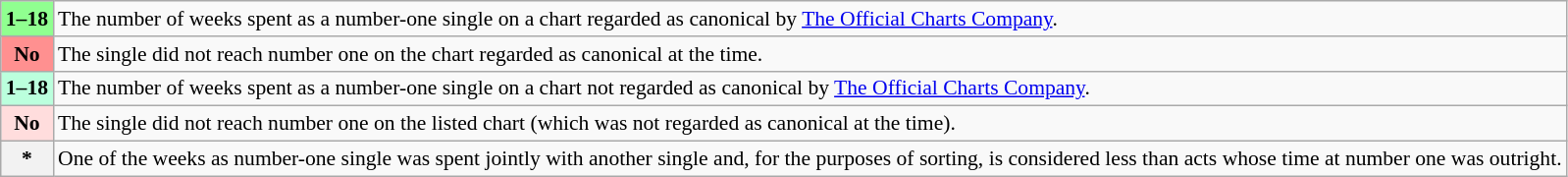<table class="wikitable plainrowheaders" style="font-size:90%;">
<tr>
<th scope=row style="background-color:#90ff90">1–18</th>
<td>The number of weeks spent as a number-one single on a chart regarded as canonical by <a href='#'>The Official Charts Company</a>.</td>
</tr>
<tr>
<th scope=row style="text-align:center;background-color:#ff9090">No</th>
<td>The single did not reach number one on the chart regarded as canonical at the time.</td>
</tr>
<tr>
<th scope=row style="background-color:#bfd">1–18</th>
<td>The number of weeks spent as a number-one single on a chart not regarded as canonical by <a href='#'>The Official Charts Company</a>.</td>
</tr>
<tr>
<th scope=row style="text-align:center;background-color:#ffdddd">No</th>
<td>The single did not reach number one on the listed chart (which was not regarded as canonical at the time).</td>
</tr>
<tr>
<th scope=row style="text-align:center;">*</th>
<td>One of the weeks as number-one single was spent jointly with another single and, for the purposes of sorting, is considered less than acts whose time at number one was outright.</td>
</tr>
</table>
